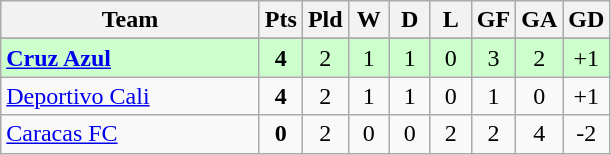<table class=wikitable style="text-align:center">
<tr>
<th width=165>Team</th>
<th width=20>Pts</th>
<th width=20>Pld</th>
<th width=20>W</th>
<th width=20>D</th>
<th width=20>L</th>
<th width=20>GF</th>
<th width=20>GA</th>
<th width=20>GD</th>
</tr>
<tr>
</tr>
<tr>
</tr>
<tr style="background:#ccffcc;">
<td style="text-align:left;"><strong><a href='#'>Cruz Azul</a></strong></td>
<td><strong>4</strong></td>
<td>2</td>
<td>1</td>
<td>1</td>
<td>0</td>
<td>3</td>
<td>2</td>
<td>+1</td>
</tr>
<tr>
<td style="text-align:left;"><a href='#'>Deportivo Cali</a></td>
<td><strong>4</strong></td>
<td>2</td>
<td>1</td>
<td>1</td>
<td>0</td>
<td>1</td>
<td>0</td>
<td>+1</td>
</tr>
<tr>
<td style="text-align:left;"><a href='#'>Caracas FC</a></td>
<td><strong>0</strong></td>
<td>2</td>
<td>0</td>
<td>0</td>
<td>2</td>
<td>2</td>
<td>4</td>
<td>-2</td>
</tr>
</table>
